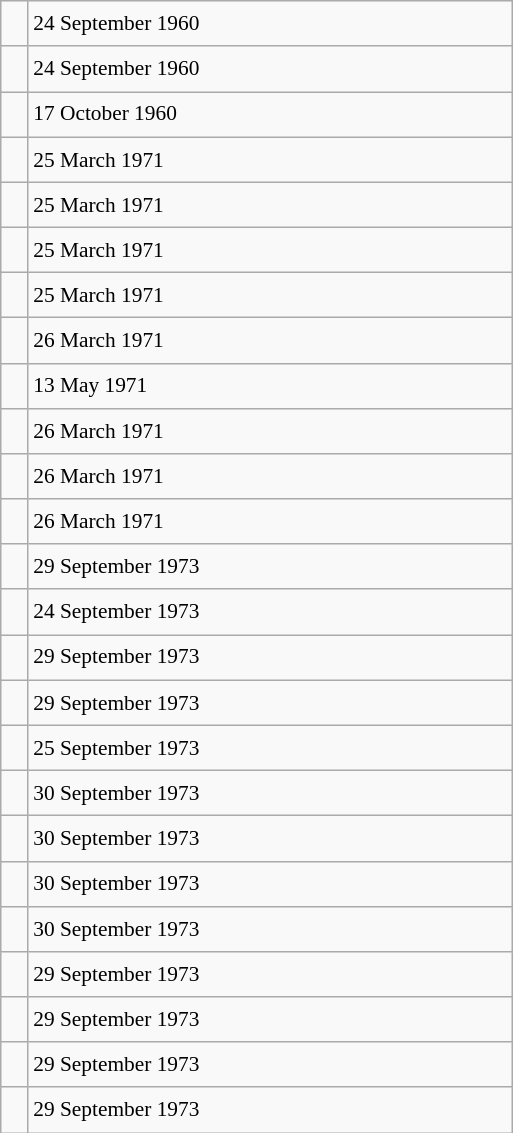<table class="wikitable" style="font-size: 89%; float: left; width: 24em; margin-right: 1em; line-height: 1.65em">
<tr>
<td></td>
<td>24 September 1960</td>
</tr>
<tr>
<td></td>
<td>24 September 1960</td>
</tr>
<tr>
<td></td>
<td>17 October 1960</td>
</tr>
<tr>
<td></td>
<td>25 March 1971</td>
</tr>
<tr>
<td></td>
<td>25 March 1971</td>
</tr>
<tr>
<td></td>
<td>25 March 1971</td>
</tr>
<tr>
<td></td>
<td>25 March 1971</td>
</tr>
<tr>
<td></td>
<td>26 March 1971</td>
</tr>
<tr>
<td></td>
<td>13 May 1971</td>
</tr>
<tr>
<td></td>
<td>26 March 1971</td>
</tr>
<tr>
<td></td>
<td>26 March 1971</td>
</tr>
<tr>
<td></td>
<td>26 March 1971</td>
</tr>
<tr>
<td></td>
<td>29 September 1973</td>
</tr>
<tr>
<td></td>
<td>24 September 1973</td>
</tr>
<tr>
<td></td>
<td>29 September 1973</td>
</tr>
<tr>
<td></td>
<td>29 September 1973</td>
</tr>
<tr>
<td></td>
<td>25 September 1973</td>
</tr>
<tr>
<td></td>
<td>30 September 1973</td>
</tr>
<tr>
<td></td>
<td>30 September 1973</td>
</tr>
<tr>
<td></td>
<td>30 September 1973</td>
</tr>
<tr>
<td></td>
<td>30 September 1973</td>
</tr>
<tr>
<td></td>
<td>29 September 1973</td>
</tr>
<tr>
<td></td>
<td>29 September 1973</td>
</tr>
<tr>
<td></td>
<td>29 September 1973</td>
</tr>
<tr>
<td></td>
<td>29 September 1973</td>
</tr>
</table>
